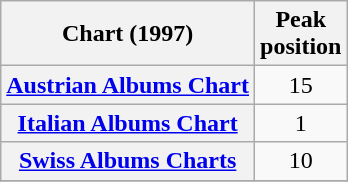<table class="wikitable sortable plainrowheaders">
<tr>
<th align="left">Chart (1997)</th>
<th align="center">Peak<br>position</th>
</tr>
<tr>
<th scope="row"><a href='#'>Austrian Albums Chart</a></th>
<td align="center">15</td>
</tr>
<tr>
<th scope="row"><a href='#'>Italian Albums Chart</a></th>
<td align="center">1</td>
</tr>
<tr>
<th scope="row"><a href='#'>Swiss Albums Charts</a></th>
<td align="center">10</td>
</tr>
<tr>
</tr>
</table>
